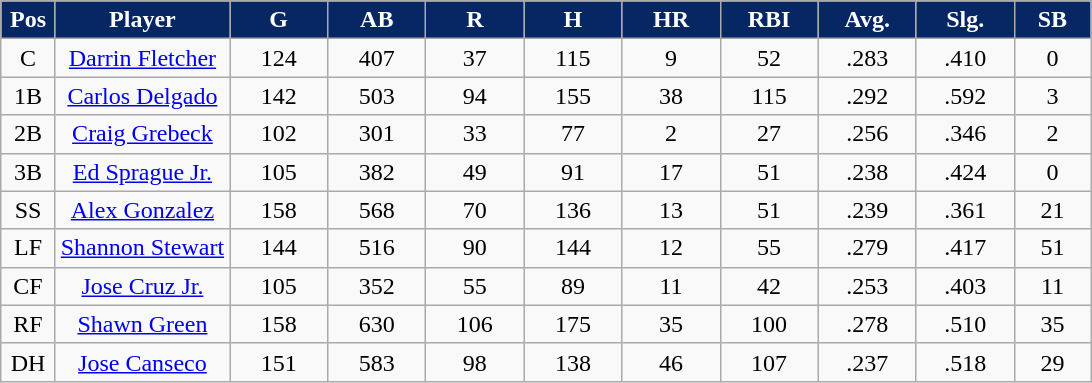<table class="wikitable sortable">
<tr>
<th style="background:#072764; color:white;" width="5%">Pos</th>
<th style="background:#072764; color:white;" width="16%">Player</th>
<th style="background:#072764; color:white;" width="9%">G</th>
<th style="background:#072764; color:white;" width="9%">AB</th>
<th style="background:#072764; color:white;" width="9%">R</th>
<th style="background:#072764; color:white;" width="9%">H</th>
<th style="background:#072764; color:white;" width="9%">HR</th>
<th style="background:#072764; color:white;" width="9%">RBI</th>
<th style="background:#072764; color:white;" width="9%">Avg.</th>
<th style="background:#072764; color:white;" width="9%">Slg.</th>
<th style="background:#072764; color:white;" width="9%">SB</th>
</tr>
<tr align="center">
<td>C</td>
<td><a href='#'>Darrin Fletcher</a></td>
<td>124</td>
<td>407</td>
<td>37</td>
<td>115</td>
<td>9</td>
<td>52</td>
<td>.283</td>
<td>.410</td>
<td>0</td>
</tr>
<tr align="center">
<td>1B</td>
<td><a href='#'>Carlos Delgado</a></td>
<td>142</td>
<td>503</td>
<td>94</td>
<td>155</td>
<td>38</td>
<td>115</td>
<td>.292</td>
<td>.592</td>
<td>3</td>
</tr>
<tr align="center">
<td>2B</td>
<td><a href='#'>Craig Grebeck</a></td>
<td>102</td>
<td>301</td>
<td>33</td>
<td>77</td>
<td>2</td>
<td>27</td>
<td>.256</td>
<td>.346</td>
<td>2</td>
</tr>
<tr align="center">
<td>3B</td>
<td><a href='#'>Ed Sprague Jr.</a></td>
<td>105</td>
<td>382</td>
<td>49</td>
<td>91</td>
<td>17</td>
<td>51</td>
<td>.238</td>
<td>.424</td>
<td>0</td>
</tr>
<tr align="center">
<td>SS</td>
<td><a href='#'>Alex Gonzalez</a></td>
<td>158</td>
<td>568</td>
<td>70</td>
<td>136</td>
<td>13</td>
<td>51</td>
<td>.239</td>
<td>.361</td>
<td>21</td>
</tr>
<tr align="center">
<td>LF</td>
<td><a href='#'>Shannon Stewart</a></td>
<td>144</td>
<td>516</td>
<td>90</td>
<td>144</td>
<td>12</td>
<td>55</td>
<td>.279</td>
<td>.417</td>
<td>51</td>
</tr>
<tr align="center">
<td>CF</td>
<td><a href='#'>Jose Cruz Jr.</a></td>
<td>105</td>
<td>352</td>
<td>55</td>
<td>89</td>
<td>11</td>
<td>42</td>
<td>.253</td>
<td>.403</td>
<td>11</td>
</tr>
<tr align="center">
<td>RF</td>
<td><a href='#'>Shawn Green</a></td>
<td>158</td>
<td>630</td>
<td>106</td>
<td>175</td>
<td>35</td>
<td>100</td>
<td>.278</td>
<td>.510</td>
<td>35</td>
</tr>
<tr align="center">
<td>DH</td>
<td><a href='#'>Jose Canseco</a></td>
<td>151</td>
<td>583</td>
<td>98</td>
<td>138</td>
<td>46</td>
<td>107</td>
<td>.237</td>
<td>.518</td>
<td>29</td>
</tr>
</table>
